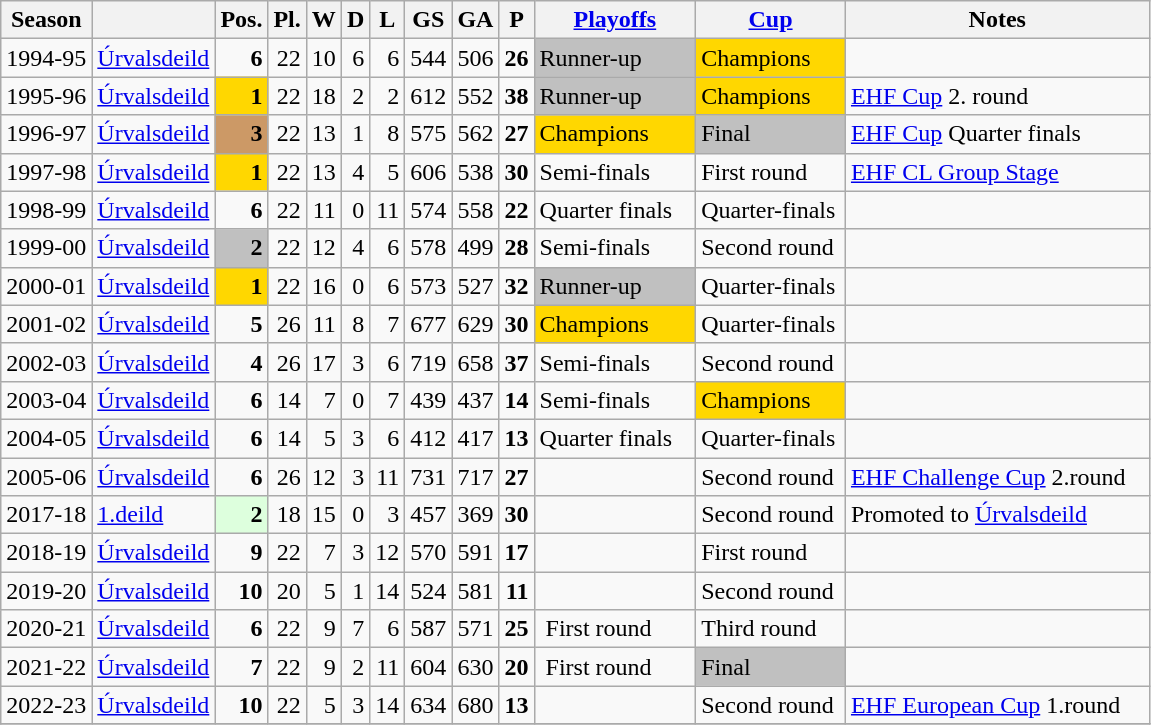<table class="wikitable">
<tr>
<th>Season</th>
<th></th>
<th>Pos.</th>
<th>Pl.</th>
<th>W</th>
<th>D</th>
<th>L</th>
<th>GS</th>
<th>GA</th>
<th>P</th>
<th><a href='#'>Playoffs</a></th>
<th><a href='#'>Cup</a></th>
<th>Notes</th>
</tr>
<tr>
<td>1994-95</td>
<td><a href='#'>Úrvalsdeild</a></td>
<td align="right"><strong>6</strong></td>
<td align="right">22</td>
<td align="right">10</td>
<td align="right">6</td>
<td align="right">6</td>
<td align="right">544</td>
<td align="right">506</td>
<td align="right"><strong>26</strong></td>
<td bgcolor=silver>Runner-up   </td>
<td bgcolor=gold>Champions   </td>
<td></td>
</tr>
<tr>
<td>1995-96</td>
<td><a href='#'>Úrvalsdeild</a></td>
<td align="right" bgcolor=gold><strong>1</strong></td>
<td align="right">22</td>
<td align="right">18</td>
<td align="right">2</td>
<td align="right">2</td>
<td align="right">612</td>
<td align="right">552</td>
<td align="right"><strong>38</strong></td>
<td bgcolor=silver>Runner-up   </td>
<td bgcolor=gold>Champions   </td>
<td><a href='#'>EHF Cup</a> 2. round   </td>
</tr>
<tr>
<td>1996-97</td>
<td><a href='#'>Úrvalsdeild</a></td>
<td align="right" bgcolor=cc9966><strong>3</strong></td>
<td align="right">22</td>
<td align="right">13</td>
<td align="right">1</td>
<td align="right">8</td>
<td align="right">575</td>
<td align="right">562</td>
<td align="right"><strong>27</strong></td>
<td bgcolor=gold>Champions   </td>
<td bgcolor=silver>Final</td>
<td><a href='#'>EHF Cup</a> Quarter finals   </td>
</tr>
<tr>
<td>1997-98</td>
<td><a href='#'>Úrvalsdeild</a></td>
<td align="right" bgcolor=gold><strong>1</strong></td>
<td align="right">22</td>
<td align="right">13</td>
<td align="right">4</td>
<td align="right">5</td>
<td align="right">606</td>
<td align="right">538</td>
<td align="right"><strong>30</strong></td>
<td>Semi-finals   </td>
<td>First round</td>
<td><a href='#'>EHF CL Group Stage</a>   </td>
</tr>
<tr>
<td>1998-99</td>
<td><a href='#'>Úrvalsdeild</a></td>
<td align="right"><strong>6</strong></td>
<td align="right">22</td>
<td align="right">11</td>
<td align="right">0</td>
<td align="right">11</td>
<td align="right">574</td>
<td align="right">558</td>
<td align="right"><strong>22</strong></td>
<td>Quarter finals   </td>
<td>Quarter-finals</td>
<td></td>
</tr>
<tr>
<td>1999-00</td>
<td><a href='#'>Úrvalsdeild</a></td>
<td align="right" bgcolor=silver><strong>2</strong></td>
<td align="right">22</td>
<td align="right">12</td>
<td align="right">4</td>
<td align="right">6</td>
<td align="right">578</td>
<td align="right">499</td>
<td align="right"><strong>28</strong></td>
<td>Semi-finals   </td>
<td>Second round</td>
<td></td>
</tr>
<tr>
<td>2000-01</td>
<td><a href='#'>Úrvalsdeild</a></td>
<td align="right" bgcolor=gold><strong>1</strong></td>
<td align="right">22</td>
<td align="right">16</td>
<td align="right">0</td>
<td align="right">6</td>
<td align="right">573</td>
<td align="right">527</td>
<td align="right"><strong>32</strong></td>
<td bgcolor=silver>Runner-up   </td>
<td>Quarter-finals</td>
<td></td>
</tr>
<tr>
<td>2001-02</td>
<td><a href='#'>Úrvalsdeild</a></td>
<td align="right"><strong>5</strong></td>
<td align="right">26</td>
<td align="right">11</td>
<td align="right">8</td>
<td align="right">7</td>
<td align="right">677</td>
<td align="right">629</td>
<td align="right"><strong>30</strong></td>
<td bgcolor=gold>Champions   </td>
<td>Quarter-finals</td>
<td></td>
</tr>
<tr>
<td>2002-03</td>
<td><a href='#'>Úrvalsdeild</a></td>
<td align="right"><strong>4</strong></td>
<td align="right">26</td>
<td align="right">17</td>
<td align="right">3</td>
<td align="right">6</td>
<td align="right">719</td>
<td align="right">658</td>
<td align="right"><strong>37</strong></td>
<td>Semi-finals   </td>
<td>Second round</td>
<td></td>
</tr>
<tr>
<td>2003-04</td>
<td><a href='#'>Úrvalsdeild</a></td>
<td align=right><strong>6</strong></td>
<td align=right>14</td>
<td align="right">7</td>
<td align="right">0</td>
<td align="right">7</td>
<td align=right>439</td>
<td align="right">437</td>
<td align="right"><strong>14</strong></td>
<td>Semi-finals   </td>
<td bgcolor=gold>Champions   </td>
<td></td>
</tr>
<tr>
<td>2004-05</td>
<td><a href='#'>Úrvalsdeild</a></td>
<td align=right><strong>6</strong></td>
<td align=right>14</td>
<td align="right">5</td>
<td align="right">3</td>
<td align="right">6</td>
<td align=right>412</td>
<td align="right">417</td>
<td align="right"><strong>13</strong></td>
<td>Quarter finals   </td>
<td>Quarter-finals</td>
<td></td>
</tr>
<tr>
<td>2005-06</td>
<td><a href='#'>Úrvalsdeild</a></td>
<td align=right><strong>6</strong></td>
<td align=right>26</td>
<td align="right">12</td>
<td align="right">3</td>
<td align="right">11</td>
<td align=right>731</td>
<td align="right">717</td>
<td align="right"><strong>27</strong></td>
<td></td>
<td>Second round</td>
<td><a href='#'>EHF Challenge Cup</a> 2.round   </td>
</tr>
<tr>
<td>2017-18</td>
<td><a href='#'>1.deild</a></td>
<td align=right bgcolor=#DDFFDD> <strong>2</strong></td>
<td align=right>18</td>
<td align="right">15</td>
<td align="right">0</td>
<td align="right">3</td>
<td align=right>457</td>
<td align="right">369</td>
<td align="right"><strong>30</strong></td>
<td></td>
<td>Second round</td>
<td>Promoted to <a href='#'>Úrvalsdeild</a></td>
</tr>
<tr>
<td>2018-19</td>
<td><a href='#'>Úrvalsdeild</a></td>
<td align="right"><strong>9</strong></td>
<td align="right">22</td>
<td align="right">7</td>
<td align="right">3</td>
<td align="right">12</td>
<td align="right">570</td>
<td align="right">591</td>
<td align="right"><strong>17</strong></td>
<td> </td>
<td>First round </td>
<td></td>
</tr>
<tr>
<td>2019-20</td>
<td><a href='#'>Úrvalsdeild</a></td>
<td align="right"><strong>10</strong></td>
<td align="right">20</td>
<td align="right">5</td>
<td align="right">1</td>
<td align="right">14</td>
<td align="right">524</td>
<td align="right">581</td>
<td align="right"><strong>11</strong></td>
<td> </td>
<td>Second round </td>
<td></td>
</tr>
<tr>
<td>2020-21</td>
<td><a href='#'>Úrvalsdeild</a></td>
<td align="right"><strong>6</strong></td>
<td align="right">22</td>
<td align="right">9</td>
<td align="right">7</td>
<td align="right">6</td>
<td align="right">587</td>
<td align="right">571</td>
<td align="right"><strong>25</strong></td>
<td> First round</td>
<td>Third round </td>
<td></td>
</tr>
<tr>
<td>2021-22</td>
<td><a href='#'>Úrvalsdeild</a></td>
<td align="right"><strong>7</strong></td>
<td align="right">22</td>
<td align="right">9</td>
<td align="right">2</td>
<td align="right">11</td>
<td align="right">604</td>
<td align="right">630</td>
<td align="right"><strong>20</strong></td>
<td> First round</td>
<td bgcolor=silver>Final</td>
<td></td>
</tr>
<tr>
<td>2022-23</td>
<td><a href='#'>Úrvalsdeild</a></td>
<td align="right"><strong>10</strong></td>
<td align="right">22</td>
<td align="right">5</td>
<td align="right">3</td>
<td align="right">14</td>
<td align="right">634</td>
<td align="right">680</td>
<td align="right"><strong>13</strong></td>
<td> </td>
<td>Second round </td>
<td><a href='#'>EHF European Cup</a> 1.round </td>
</tr>
<tr>
</tr>
</table>
